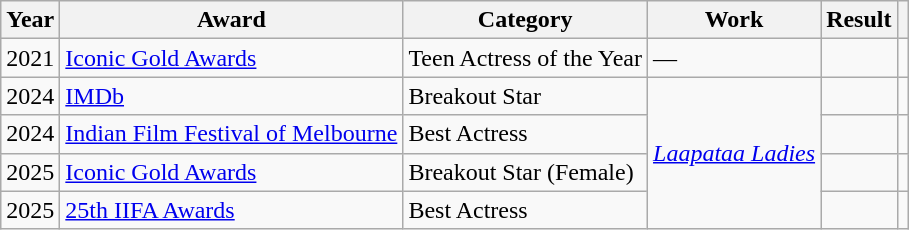<table class="wikitable sortable plainrowheaders">
<tr>
<th scope="col">Year</th>
<th scope="col">Award</th>
<th scope="col">Category</th>
<th scope="col">Work</th>
<th scope="col">Result</th>
<th scope="col"></th>
</tr>
<tr>
<td>2021</td>
<td><a href='#'>Iconic Gold Awards</a></td>
<td>Teen Actress of the Year</td>
<td>—</td>
<td></td>
<td></td>
</tr>
<tr>
<td>2024</td>
<td><a href='#'>IMDb</a></td>
<td>Breakout Star</td>
<td rowspan="4"><em><a href='#'>Laapataa Ladies</a></em></td>
<td></td>
<td></td>
</tr>
<tr>
<td>2024</td>
<td><a href='#'>Indian Film Festival of Melbourne</a></td>
<td>Best Actress</td>
<td></td>
<td></td>
</tr>
<tr>
<td>2025</td>
<td><a href='#'>Iconic Gold Awards</a></td>
<td>Breakout Star (Female)</td>
<td></td>
<td></td>
</tr>
<tr>
<td>2025</td>
<td><a href='#'>25th IIFA Awards</a></td>
<td>Best Actress</td>
<td></td>
<td url="https://www.cnbctv18.com/entertainment/laapataa-ladies-nitanshi-goel-nominated-best-actress-melbourne-indian-film-festival-kiran-rao-allia-bhatt-19443620.html"></td>
</tr>
</table>
